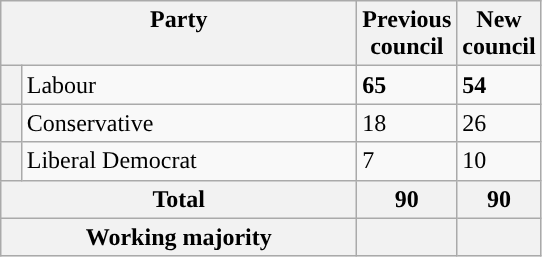<table class="wikitable">
<tr>
<th valign=top colspan="2" style="width: 230px">Party</th>
<th valign=top style="width: 30px">Previous council</th>
<th valign=top style="width: 30px">New council</th>
</tr>
<tr>
<th style="background-color: "></th>
<td>Labour</td>
<td><strong>65</strong></td>
<td><strong>54</strong></td>
</tr>
<tr>
<th style="background-color: "></th>
<td>Conservative</td>
<td>18</td>
<td>26</td>
</tr>
<tr>
<th style="background-color: "></th>
<td>Liberal Democrat</td>
<td>7</td>
<td>10</td>
</tr>
<tr>
<th colspan=2>Total</th>
<th style="text-align: center">90</th>
<th colspan=3>90</th>
</tr>
<tr>
<th colspan=2>Working majority</th>
<th></th>
<th></th>
</tr>
</table>
